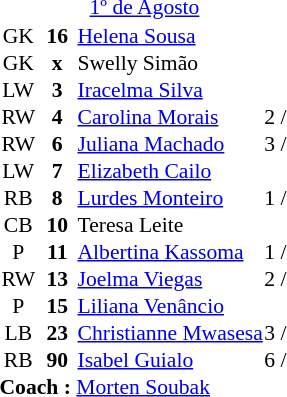<table cellspacing="1" cellpadding="0" style="text-align:center; font-size: 90%">
<tr>
<td colspan=6 align=center><a href='#'>1º de Agosto</a></td>
</tr>
<tr>
<th width="25"></th>
<th width="25"></th>
</tr>
<tr>
<td>GK</td>
<td><strong>16</strong></td>
<td align="left"> <a href='#'>Helena Sousa</a></td>
<td></td>
<td></td>
<td></td>
</tr>
<tr>
<td>GK</td>
<td><strong>x</strong></td>
<td align="left"> Swelly Simão</td>
<td></td>
<td></td>
<td></td>
</tr>
<tr>
<td>LW</td>
<td><strong>3</strong></td>
<td align="left"> <a href='#'>Iracelma Silva</a></td>
<td></td>
<td></td>
<td></td>
</tr>
<tr>
<td>RW</td>
<td><strong>4</strong></td>
<td align="left"> <a href='#'>Carolina Morais</a></td>
<td>2 /</td>
<td></td>
<td></td>
</tr>
<tr>
<td>RW</td>
<td><strong>6</strong></td>
<td align="left"> <a href='#'>Juliana Machado</a></td>
<td>3 /</td>
<td></td>
<td></td>
</tr>
<tr>
<td>LW</td>
<td><strong>7</strong></td>
<td align="left"> <a href='#'>Elizabeth Cailo</a></td>
<td></td>
<td></td>
<td></td>
</tr>
<tr>
<td>RB</td>
<td><strong>8</strong></td>
<td align="left"> <a href='#'>Lurdes Monteiro</a></td>
<td>1 /</td>
<td></td>
<td></td>
</tr>
<tr>
<td>CB</td>
<td><strong>10</strong></td>
<td align="left"> Teresa Leite</td>
<td></td>
<td></td>
<td></td>
</tr>
<tr>
<td>P</td>
<td><strong>11</strong></td>
<td align="left"> <a href='#'>Albertina Kassoma</a></td>
<td>1 /</td>
<td></td>
<td></td>
</tr>
<tr>
<td>RW</td>
<td><strong>13</strong></td>
<td align="left"> <a href='#'>Joelma Viegas</a></td>
<td>2 /</td>
<td></td>
<td></td>
</tr>
<tr>
<td>P</td>
<td><strong>15</strong></td>
<td align="left"> <a href='#'>Liliana Venâncio</a></td>
<td></td>
<td></td>
<td></td>
</tr>
<tr>
<td>LB</td>
<td><strong>23</strong></td>
<td align="left"> <a href='#'>Christianne Mwasesa</a></td>
<td>3 /</td>
<td></td>
<td></td>
</tr>
<tr>
<td>RB</td>
<td><strong>90</strong></td>
<td align="left"> <a href='#'>Isabel Guialo</a></td>
<td>6 /</td>
<td></td>
<td></td>
</tr>
<tr>
<td colspan=4 align="left"><strong>Coach :</strong>  <a href='#'>Morten Soubak</a></td>
</tr>
</table>
